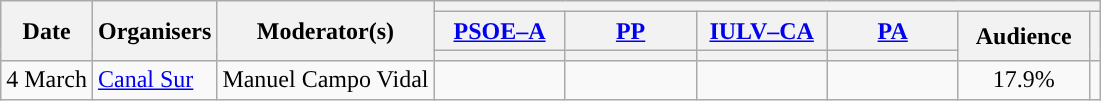<table class="wikitable" style="text-align:center;">
<tr>
<th rowspan="3">Date</th>
<th rowspan="3">Organisers</th>
<th rowspan="3">Moderator(s)</th>
<th colspan="6">  </th>
</tr>
<tr>
<th scope="col" style="width:5em;"><a href='#'>PSOE–A</a></th>
<th scope="col" style="width:5em;"><a href='#'>PP</a></th>
<th scope="col" style="width:5em;"><a href='#'>IULV–CA</a></th>
<th scope="col" style="width:5em;"><a href='#'>PA</a></th>
<th rowspan="2" scope="col" style="width:5em;">Audience</th>
<th rowspan="2"></th>
</tr>
<tr>
<th style="color:inherit;background:"></th>
<th style="color:inherit;background:"></th>
<th style="color:inherit;background:"></th>
<th style="color:inherit;background:"></th>
</tr>
<tr>
<td style="white-space:nowrap; text-align:left;">4 March</td>
<td style="white-space:nowrap; text-align:left;"><a href='#'>Canal Sur</a></td>
<td style="white-space:nowrap; text-align:left;">Manuel Campo Vidal</td>
<td></td>
<td></td>
<td></td>
<td></td>
<td>17.9%<br></td>
<td><br></td>
</tr>
</table>
